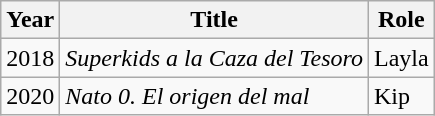<table class="wikitable sortable">
<tr>
<th>Year</th>
<th>Title</th>
<th>Role</th>
</tr>
<tr>
<td>2018</td>
<td><em>Superkids a la Caza del Tesoro</em></td>
<td>Layla</td>
</tr>
<tr>
<td>2020</td>
<td><em>Nato 0. El origen del mal</em></td>
<td>Kip</td>
</tr>
</table>
